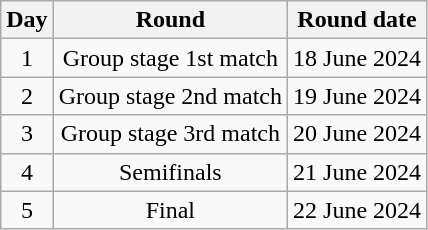<table class="wikitable" style="text-align:center">
<tr>
<th>Day</th>
<th>Round</th>
<th>Round date</th>
</tr>
<tr>
<td>1</td>
<td>Group stage 1st match</td>
<td>18 June 2024</td>
</tr>
<tr>
<td>2</td>
<td>Group stage 2nd match</td>
<td>19 June 2024</td>
</tr>
<tr>
<td>3</td>
<td>Group stage 3rd match</td>
<td>20 June 2024</td>
</tr>
<tr>
<td>4</td>
<td>Semifinals</td>
<td>21 June 2024</td>
</tr>
<tr>
<td>5</td>
<td>Final</td>
<td>22 June 2024</td>
</tr>
</table>
